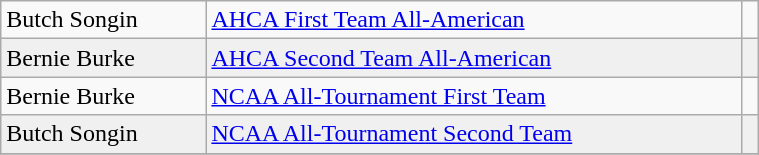<table class="wikitable" width=40%>
<tr>
<td>Butch Songin</td>
<td rowspan=1><a href='#'>AHCA First Team All-American</a></td>
<td rowspan=1></td>
</tr>
<tr bgcolor=f0f0f0>
<td>Bernie Burke</td>
<td rowspan=1><a href='#'>AHCA Second Team All-American</a></td>
<td rowspan=1></td>
</tr>
<tr>
<td>Bernie Burke</td>
<td rowspan=1><a href='#'>NCAA All-Tournament First Team</a></td>
<td rowspan=1></td>
</tr>
<tr bgcolor=f0f0f0>
<td>Butch Songin</td>
<td rowspan=1><a href='#'>NCAA All-Tournament Second Team</a></td>
<td rowspan=1></td>
</tr>
<tr>
</tr>
</table>
